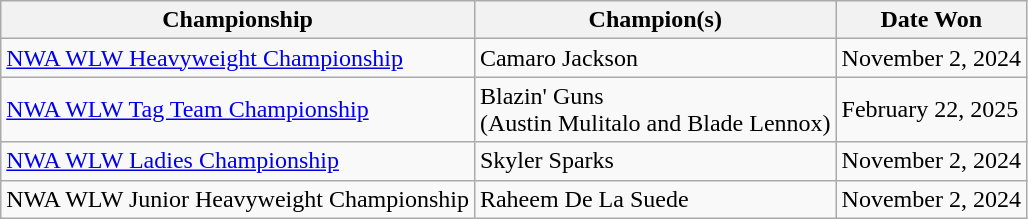<table class="wikitable">
<tr>
<th>Championship</th>
<th>Champion(s)</th>
<th>Date Won</th>
</tr>
<tr>
<td><a href='#'>NWA WLW Heavyweight Championship</a></td>
<td>Camaro Jackson</td>
<td>November 2, 2024</td>
</tr>
<tr>
<td><a href='#'>NWA WLW Tag Team Championship</a></td>
<td>Blazin' Guns<br>(Austin Mulitalo and Blade Lennox)</td>
<td>February 22, 2025</td>
</tr>
<tr>
<td><a href='#'>NWA WLW Ladies Championship</a></td>
<td>Skyler Sparks</td>
<td>November 2, 2024</td>
</tr>
<tr>
<td>NWA WLW Junior Heavyweight Championship</td>
<td>Raheem De La Suede</td>
<td>November 2, 2024</td>
</tr>
</table>
